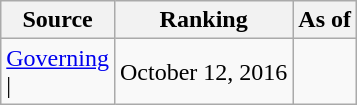<table class="wikitable" style="text-align:center">
<tr>
<th>Source</th>
<th>Ranking</th>
<th>As of</th>
</tr>
<tr>
<td align=left><a href='#'>Governing</a><br>| </td>
<td>October 12, 2016</td>
</tr>
</table>
